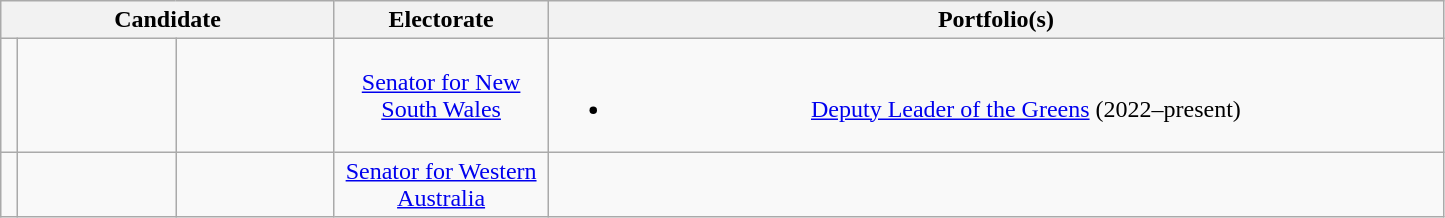<table class="wikitable" style="text-align:center">
<tr>
<th width=215px; colspan=3>Candidate</th>
<th width=135px>Electorate</th>
<th width=590px>Portfolio(s)</th>
</tr>
<tr>
<td width="3pt" > </td>
<td></td>
<td></td>
<td><a href='#'>Senator for New South Wales</a></td>
<td><br><ul><li><a href='#'>Deputy Leader of the Greens</a> (2022–present)</li></ul></td>
</tr>
<tr>
<td width="3pt" > </td>
<td></td>
<td></td>
<td><a href='#'>Senator for Western Australia</a></td>
</tr>
</table>
